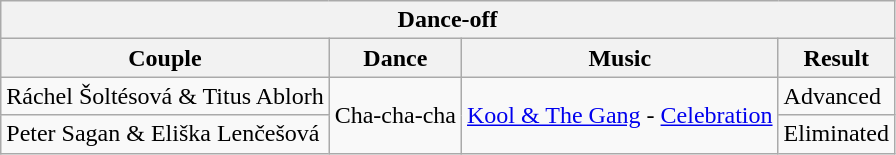<table class="wikitable">
<tr>
<th colspan="4">Dance-off</th>
</tr>
<tr>
<th>Couple</th>
<th>Dance</th>
<th>Music</th>
<th>Result</th>
</tr>
<tr>
<td>Ráchel Šoltésová & Titus Ablorh</td>
<td rowspan="2">Cha-cha-cha</td>
<td rowspan="2"><a href='#'>Kool & The Gang</a> - <a href='#'>Celebration</a></td>
<td>Advanced</td>
</tr>
<tr>
<td>Peter Sagan & Eliška Lenčešová</td>
<td>Eliminated</td>
</tr>
</table>
